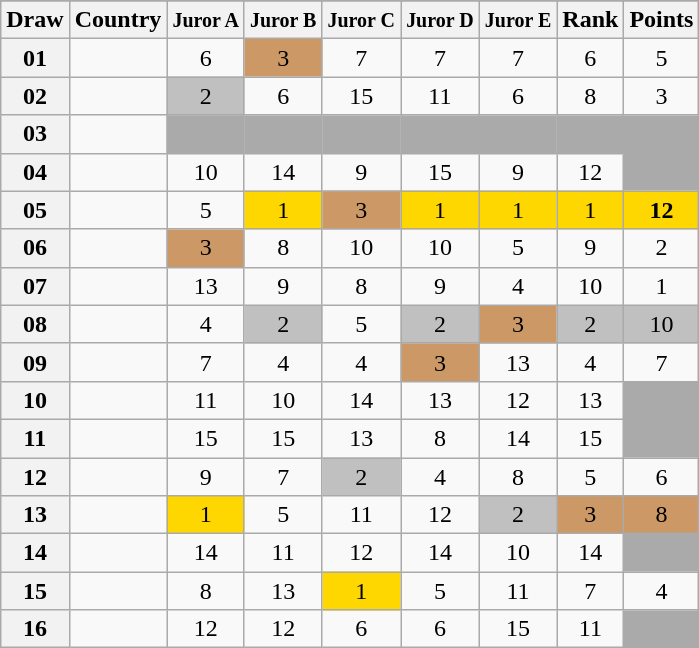<table class="sortable wikitable collapsible plainrowheaders" style="text-align:center;">
<tr>
</tr>
<tr>
<th scope="col">Draw</th>
<th scope="col">Country</th>
<th scope="col"><small>Juror A</small></th>
<th scope="col"><small>Juror B</small></th>
<th scope="col"><small>Juror C</small></th>
<th scope="col"><small>Juror D</small></th>
<th scope="col"><small>Juror E</small></th>
<th scope="col">Rank</th>
<th scope="col">Points</th>
</tr>
<tr>
<th scope="row" style="text-align:center;">01</th>
<td style="text-align:left;"></td>
<td>6</td>
<td style="background:#CC9966;">3</td>
<td>7</td>
<td>7</td>
<td>7</td>
<td>6</td>
<td>5</td>
</tr>
<tr>
<th scope="row" style="text-align:center;">02</th>
<td style="text-align:left;"></td>
<td style="background:silver;">2</td>
<td>6</td>
<td>15</td>
<td>11</td>
<td>6</td>
<td>8</td>
<td>3</td>
</tr>
<tr class="sortbottom">
<th scope="row" style="text-align:center;">03</th>
<td style="text-align:left;"></td>
<td style="background:#AAAAAA;"></td>
<td style="background:#AAAAAA;"></td>
<td style="background:#AAAAAA;"></td>
<td style="background:#AAAAAA;"></td>
<td style="background:#AAAAAA;"></td>
<td style="background:#AAAAAA;"></td>
<td style="background:#AAAAAA;"></td>
</tr>
<tr>
<th scope="row" style="text-align:center;">04</th>
<td style="text-align:left;"></td>
<td>10</td>
<td>14</td>
<td>9</td>
<td>15</td>
<td>9</td>
<td>12</td>
<td style="background:#AAAAAA;"></td>
</tr>
<tr>
<th scope="row" style="text-align:center;">05</th>
<td style="text-align:left;"></td>
<td>5</td>
<td style="background:gold;">1</td>
<td style="background:#CC9966;">3</td>
<td style="background:gold;">1</td>
<td style="background:gold;">1</td>
<td style="background:gold;">1</td>
<td style="background:gold;"><strong>12</strong></td>
</tr>
<tr>
<th scope="row" style="text-align:center;">06</th>
<td style="text-align:left;"></td>
<td style="background:#CC9966;">3</td>
<td>8</td>
<td>10</td>
<td>10</td>
<td>5</td>
<td>9</td>
<td>2</td>
</tr>
<tr>
<th scope="row" style="text-align:center;">07</th>
<td style="text-align:left;"></td>
<td>13</td>
<td>9</td>
<td>8</td>
<td>9</td>
<td>4</td>
<td>10</td>
<td>1</td>
</tr>
<tr>
<th scope="row" style="text-align:center;">08</th>
<td style="text-align:left;"></td>
<td>4</td>
<td style="background:silver;">2</td>
<td>5</td>
<td style="background:silver;">2</td>
<td style="background:#CC9966;">3</td>
<td style="background:silver;">2</td>
<td style="background:silver;">10</td>
</tr>
<tr>
<th scope="row" style="text-align:center;">09</th>
<td style="text-align:left;"></td>
<td>7</td>
<td>4</td>
<td>4</td>
<td style="background:#CC9966;">3</td>
<td>13</td>
<td>4</td>
<td>7</td>
</tr>
<tr>
<th scope="row" style="text-align:center;">10</th>
<td style="text-align:left;"></td>
<td>11</td>
<td>10</td>
<td>14</td>
<td>13</td>
<td>12</td>
<td>13</td>
<td style="background:#AAAAAA;"></td>
</tr>
<tr>
<th scope="row" style="text-align:center;">11</th>
<td style="text-align:left;"></td>
<td>15</td>
<td>15</td>
<td>13</td>
<td>8</td>
<td>14</td>
<td>15</td>
<td style="background:#AAAAAA;"></td>
</tr>
<tr>
<th scope="row" style="text-align:center;">12</th>
<td style="text-align:left;"></td>
<td>9</td>
<td>7</td>
<td style="background:silver;">2</td>
<td>4</td>
<td>8</td>
<td>5</td>
<td>6</td>
</tr>
<tr>
<th scope="row" style="text-align:center;">13</th>
<td style="text-align:left;"></td>
<td style="background:gold;">1</td>
<td>5</td>
<td>11</td>
<td>12</td>
<td style="background:silver;">2</td>
<td style="background:#CC9966;">3</td>
<td style="background:#CC9966;">8</td>
</tr>
<tr>
<th scope="row" style="text-align:center;">14</th>
<td style="text-align:left;"></td>
<td>14</td>
<td>11</td>
<td>12</td>
<td>14</td>
<td>10</td>
<td>14</td>
<td style="background:#AAAAAA;"></td>
</tr>
<tr>
<th scope="row" style="text-align:center;">15</th>
<td style="text-align:left;"></td>
<td>8</td>
<td>13</td>
<td style="background:gold;">1</td>
<td>5</td>
<td>11</td>
<td>7</td>
<td>4</td>
</tr>
<tr>
<th scope="row" style="text-align:center;">16</th>
<td style="text-align:left;"></td>
<td>12</td>
<td>12</td>
<td>6</td>
<td>6</td>
<td>15</td>
<td>11</td>
<td style="background:#AAAAAA;"></td>
</tr>
</table>
